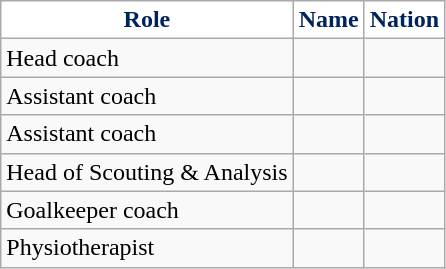<table class="wikitable sortable">
<tr>
<th style="background:white; color:#00235d;" scope="col">Role</th>
<th style="background:white; color:#00235d;" scope="col">Name</th>
<th style="background:white; color:#00235d;" scope="col">Nation</th>
</tr>
<tr>
<td>Head coach</td>
<td></td>
<td></td>
</tr>
<tr>
<td>Assistant coach</td>
<td></td>
<td></td>
</tr>
<tr>
<td>Assistant coach</td>
<td></td>
<td></td>
</tr>
<tr>
<td>Head of Scouting & Analysis</td>
<td></td>
<td></td>
</tr>
<tr>
<td>Goalkeeper coach</td>
<td></td>
<td></td>
</tr>
<tr>
<td>Physiotherapist</td>
<td></td>
<td></td>
</tr>
</table>
